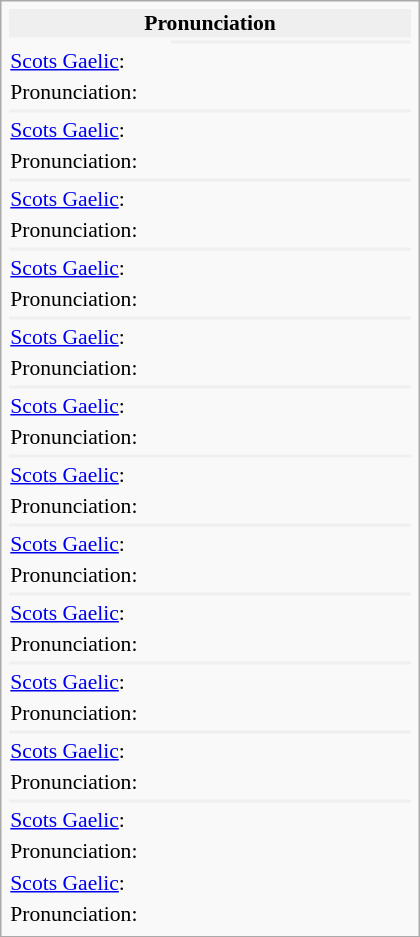<table class="collapsible infobox collapsed" style="width:280px; font-size:90%;">
<tr>
<th colspan="2" style="background:#efefef;">Pronunciation</th>
</tr>
<tr style="vertical-align: top;">
<td style="width: 40%;"></td>
<th colspan="2" style="background:#efefef;"></th>
</tr>
<tr>
<td><a href='#'>Scots Gaelic</a>:</td>
<td></td>
</tr>
<tr>
<td>Pronunciation:</td>
<td></td>
</tr>
<tr>
<th colspan="2" style="background:#efefef;"></th>
</tr>
<tr>
<td><a href='#'>Scots Gaelic</a>:</td>
<td></td>
</tr>
<tr>
<td>Pronunciation:</td>
<td></td>
</tr>
<tr>
<th colspan="2" style="background:#efefef;"></th>
</tr>
<tr>
<td><a href='#'>Scots Gaelic</a>:</td>
<td></td>
</tr>
<tr>
<td>Pronunciation:</td>
<td></td>
</tr>
<tr>
<th colspan="2" style="background:#efefef;"></th>
</tr>
<tr>
<td><a href='#'>Scots Gaelic</a>:</td>
<td></td>
</tr>
<tr>
<td>Pronunciation:</td>
<td></td>
</tr>
<tr>
<th colspan="2" style="background:#efefef;"></th>
</tr>
<tr>
<td><a href='#'>Scots Gaelic</a>:</td>
<td></td>
</tr>
<tr>
<td>Pronunciation:</td>
<td></td>
</tr>
<tr>
<th colspan="2" style="background:#efefef;"></th>
</tr>
<tr>
<td><a href='#'>Scots Gaelic</a>:</td>
<td></td>
</tr>
<tr>
<td>Pronunciation:</td>
<td></td>
</tr>
<tr>
<th colspan="2" style="background:#efefef;"></th>
</tr>
<tr>
<td><a href='#'>Scots Gaelic</a>:</td>
<td></td>
</tr>
<tr>
<td>Pronunciation:</td>
<td></td>
</tr>
<tr>
<th colspan="2" style="background:#efefef;"></th>
</tr>
<tr>
<td><a href='#'>Scots Gaelic</a>:</td>
<td></td>
</tr>
<tr>
<td>Pronunciation:</td>
<td></td>
</tr>
<tr>
<th colspan="2" style="background:#efefef;"></th>
</tr>
<tr>
<td><a href='#'>Scots Gaelic</a>:</td>
<td></td>
</tr>
<tr>
<td>Pronunciation:</td>
<td></td>
</tr>
<tr>
<th colspan="2" style="background:#efefef;"></th>
</tr>
<tr>
<td><a href='#'>Scots Gaelic</a>:</td>
<td></td>
</tr>
<tr>
<td>Pronunciation:</td>
<td></td>
</tr>
<tr>
<th colspan="2" style="background:#efefef;"></th>
</tr>
<tr>
<td><a href='#'>Scots Gaelic</a>:</td>
<td></td>
</tr>
<tr>
<td>Pronunciation:</td>
<td></td>
</tr>
<tr>
<th colspan="2" style="background:#efefef;"></th>
</tr>
<tr>
<td><a href='#'>Scots Gaelic</a>:</td>
<td></td>
</tr>
<tr>
<td>Pronunciation:</td>
<td></td>
</tr>
<tr>
<td><a href='#'>Scots Gaelic</a>:</td>
<td></td>
</tr>
<tr>
<td>Pronunciation:</td>
<td></td>
</tr>
</table>
